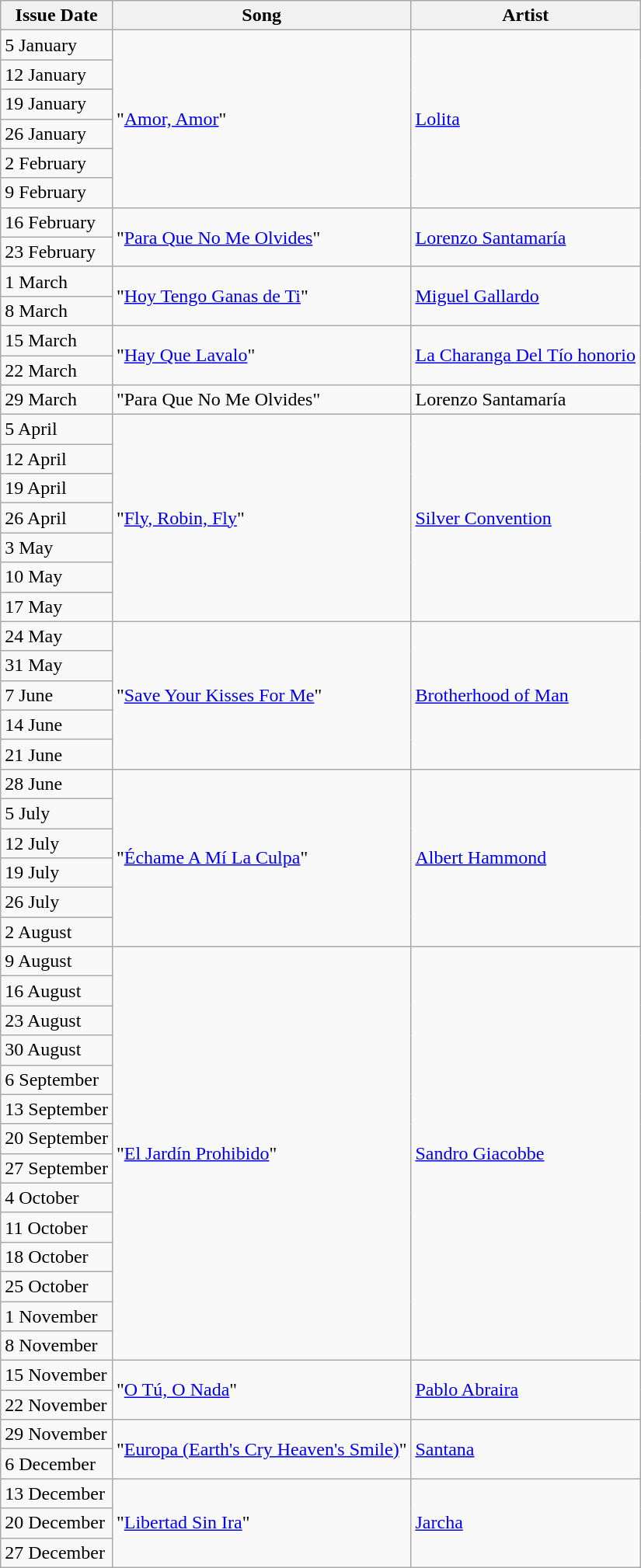<table class="wikitable">
<tr>
<th>Issue Date</th>
<th>Song</th>
<th>Artist</th>
</tr>
<tr>
<td>5 January</td>
<td rowspan=6>"<a href='#'>Amor, Amor</a>"</td>
<td rowspan=6><a href='#'>Lolita</a></td>
</tr>
<tr>
<td>12 January</td>
</tr>
<tr>
<td>19 January</td>
</tr>
<tr>
<td>26 January</td>
</tr>
<tr>
<td>2 February</td>
</tr>
<tr>
<td>9 February</td>
</tr>
<tr>
<td>16 February</td>
<td rowspan=2>"<a href='#'>Para Que No Me Olvides</a>"</td>
<td rowspan=2><a href='#'>Lorenzo Santamaría</a></td>
</tr>
<tr>
<td>23 February</td>
</tr>
<tr>
<td>1 March</td>
<td rowspan=2>"<a href='#'>Hoy Tengo Ganas de Ti</a>"</td>
<td rowspan=2><a href='#'>Miguel Gallardo</a></td>
</tr>
<tr>
<td>8 March</td>
</tr>
<tr>
<td>15 March</td>
<td rowspan=2>"<a href='#'>Hay Que Lavalo</a>"</td>
<td rowspan=2><a href='#'>La Charanga Del Tío honorio</a></td>
</tr>
<tr>
<td>22 March</td>
</tr>
<tr>
<td>29 March</td>
<td>"Para Que No Me Olvides"</td>
<td>Lorenzo Santamaría</td>
</tr>
<tr>
<td>5 April</td>
<td rowspan=7>"<a href='#'>Fly, Robin, Fly</a>"</td>
<td rowspan=7><a href='#'>Silver Convention</a></td>
</tr>
<tr>
<td>12 April</td>
</tr>
<tr>
<td>19 April</td>
</tr>
<tr>
<td>26 April</td>
</tr>
<tr>
<td>3 May</td>
</tr>
<tr>
<td>10 May</td>
</tr>
<tr>
<td>17 May</td>
</tr>
<tr>
<td>24 May</td>
<td rowspan=5>"<a href='#'>Save Your Kisses For Me</a>"</td>
<td rowspan=5><a href='#'>Brotherhood of Man</a></td>
</tr>
<tr>
<td>31 May</td>
</tr>
<tr>
<td>7 June</td>
</tr>
<tr>
<td>14 June</td>
</tr>
<tr>
<td>21 June</td>
</tr>
<tr>
<td>28 June</td>
<td rowspan=6>"<a href='#'>Échame A Mí La Culpa</a>"</td>
<td rowspan=6><a href='#'>Albert Hammond</a></td>
</tr>
<tr>
<td>5 July</td>
</tr>
<tr>
<td>12 July</td>
</tr>
<tr>
<td>19 July</td>
</tr>
<tr>
<td>26 July</td>
</tr>
<tr>
<td>2 August</td>
</tr>
<tr>
<td>9 August</td>
<td rowspan=14>"<a href='#'>El Jardín Prohibido</a>"</td>
<td rowspan=14><a href='#'>Sandro Giacobbe</a></td>
</tr>
<tr>
<td>16 August</td>
</tr>
<tr>
<td>23 August</td>
</tr>
<tr>
<td>30 August</td>
</tr>
<tr>
<td>6 September</td>
</tr>
<tr>
<td>13 September</td>
</tr>
<tr>
<td>20 September</td>
</tr>
<tr>
<td>27 September</td>
</tr>
<tr>
<td>4 October</td>
</tr>
<tr>
<td>11 October</td>
</tr>
<tr>
<td>18 October</td>
</tr>
<tr>
<td>25 October</td>
</tr>
<tr>
<td>1 November</td>
</tr>
<tr>
<td>8 November</td>
</tr>
<tr>
<td>15 November</td>
<td rowspan=2>"<a href='#'>O Tú, O Nada</a>"</td>
<td rowspan=2><a href='#'>Pablo Abraira</a></td>
</tr>
<tr>
<td>22 November</td>
</tr>
<tr>
<td>29 November</td>
<td rowspan=2>"<a href='#'>Europa (Earth's Cry Heaven's Smile)</a>"</td>
<td rowspan=2><a href='#'>Santana</a></td>
</tr>
<tr>
<td>6 December</td>
</tr>
<tr>
<td>13 December</td>
<td rowspan=3>"<a href='#'>Libertad Sin Ira</a>"</td>
<td rowspan=3><a href='#'>Jarcha</a></td>
</tr>
<tr>
<td>20 December</td>
</tr>
<tr>
<td>27 December</td>
</tr>
</table>
